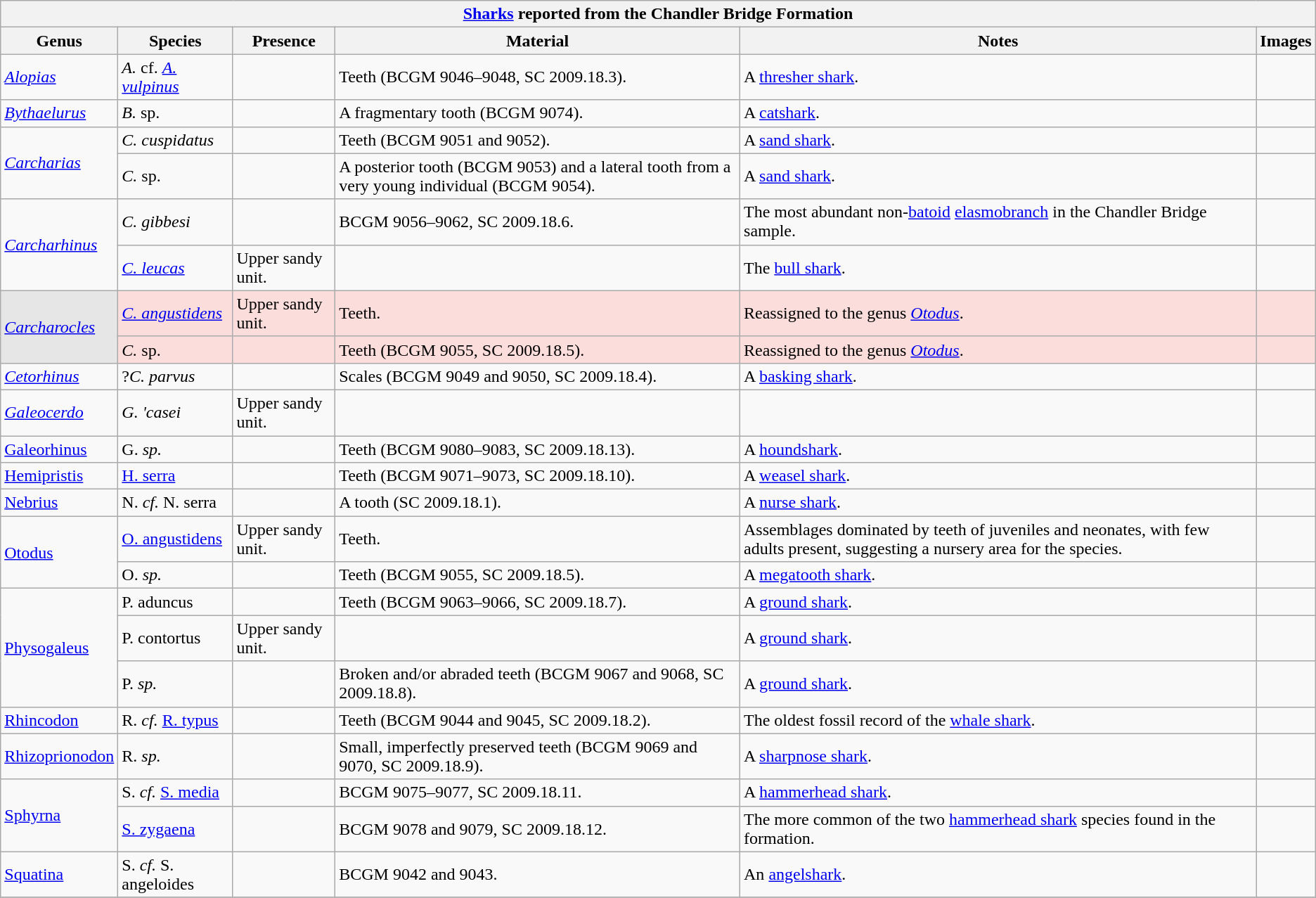<table class="wikitable" align="center">
<tr>
<th colspan="6" align="center"><strong><a href='#'>Sharks</a> reported from the Chandler Bridge Formation</strong></th>
</tr>
<tr>
<th>Genus</th>
<th>Species</th>
<th>Presence</th>
<th><strong>Material</strong></th>
<th>Notes</th>
<th>Images</th>
</tr>
<tr>
<td><em><a href='#'>Alopias</a></em></td>
<td><em>A.</em> cf. <em><a href='#'>A. vulpinus</a></em></td>
<td></td>
<td>Teeth (BCGM 9046–9048, SC 2009.18.3).</td>
<td>A <a href='#'>thresher shark</a>.</td>
<td></td>
</tr>
<tr>
<td><em><a href='#'>Bythaelurus</a></em></td>
<td><em>B.</em> sp.</td>
<td></td>
<td>A fragmentary tooth (BCGM 9074).</td>
<td>A <a href='#'>catshark</a>.</td>
<td></td>
</tr>
<tr>
<td rowspan=2><em><a href='#'>Carcharias</a></em></td>
<td><em>C. cuspidatus</em></td>
<td></td>
<td>Teeth (BCGM 9051 and 9052).</td>
<td>A <a href='#'>sand shark</a>.</td>
<td></td>
</tr>
<tr>
<td><em>C.</em> sp.</td>
<td></td>
<td>A posterior tooth (BCGM 9053) and a lateral tooth from a very young individual (BCGM 9054).</td>
<td>A <a href='#'>sand shark</a>.</td>
<td></td>
</tr>
<tr>
<td rowspan=2><em><a href='#'>Carcharhinus</a></em></td>
<td><em>C. gibbesi</em></td>
<td></td>
<td>BCGM 9056–9062, SC 2009.18.6.</td>
<td>The most abundant non-<a href='#'>batoid</a> <a href='#'>elasmobranch</a> in the Chandler Bridge sample.</td>
<td></td>
</tr>
<tr>
<td><em><a href='#'>C. leucas</a></em></td>
<td>Upper sandy unit.</td>
<td></td>
<td>The <a href='#'>bull shark</a>.</td>
<td></td>
</tr>
<tr>
<td rowspan="2" style="background:#E6E6E6;"><em><a href='#'>Carcharocles</a></em></td>
<td style="background:#fbdddb;"><em><a href='#'>C. angustidens</a></em></td>
<td style="background:#fbdddb;">Upper sandy unit.</td>
<td style="background:#fbdddb;">Teeth.</td>
<td style="background:#fbdddb;">Reassigned to the genus <em><a href='#'>Otodus</a></em>.</td>
<td style="background:#fbdddb;"></td>
</tr>
<tr>
<td style="background:#fbdddb;"><em>C.</em> sp.</td>
<td style="background:#fbdddb;"></td>
<td style="background:#fbdddb;">Teeth (BCGM 9055, SC 2009.18.5).</td>
<td style="background:#fbdddb;">Reassigned to the genus <em><a href='#'>Otodus</a></em>.</td>
<td style="background:#fbdddb;"></td>
</tr>
<tr>
<td><em><a href='#'>Cetorhinus</a></em></td>
<td>?<em>C. parvus</em></td>
<td></td>
<td>Scales (BCGM 9049 and 9050, SC 2009.18.4).</td>
<td>A <a href='#'>basking shark</a>.</td>
<td></td>
</tr>
<tr>
<td><em><a href='#'>Galeocerdo</a></em></td>
<td><em>G. 'casei<strong></td>
<td>Upper sandy unit.</td>
<td></td>
<td></td>
<td></td>
</tr>
<tr>
<td></em><a href='#'>Galeorhinus</a><em></td>
<td></em>G.<em> sp.</td>
<td></td>
<td>Teeth (BCGM 9080–9083, SC 2009.18.13).</td>
<td>A <a href='#'>houndshark</a>.</td>
<td></td>
</tr>
<tr>
<td></em><a href='#'>Hemipristis</a><em></td>
<td></em><a href='#'>H. serra</a><em></td>
<td></td>
<td>Teeth (BCGM 9071–9073, SC 2009.18.10).</td>
<td>A <a href='#'>weasel shark</a>.</td>
<td></td>
</tr>
<tr>
<td></em><a href='#'>Nebrius</a><em></td>
<td></em>N.<em> cf. </em>N. serra<em></td>
<td></td>
<td>A tooth (SC 2009.18.1).</td>
<td>A <a href='#'>nurse shark</a>.</td>
<td></td>
</tr>
<tr>
<td rowspan=2></em><a href='#'>Otodus</a><em></td>
<td></em><a href='#'>O. angustidens</a><em></td>
<td>Upper sandy unit.</td>
<td>Teeth.</td>
<td>Assemblages dominated by teeth of juveniles and neonates, with few adults present, suggesting a nursery area for the species.</td>
<td></td>
</tr>
<tr>
<td></em>O.<em> sp.</td>
<td></td>
<td>Teeth (BCGM 9055, SC 2009.18.5).</td>
<td>A <a href='#'>megatooth shark</a>.</td>
<td></td>
</tr>
<tr>
<td rowspan=3></em><a href='#'>Physogaleus</a><em></td>
<td></em>P. aduncus<em></td>
<td></td>
<td>Teeth (BCGM 9063–9066, SC 2009.18.7).</td>
<td>A <a href='#'>ground shark</a>.</td>
<td></td>
</tr>
<tr>
<td></em>P. contortus<em></td>
<td>Upper sandy unit.</td>
<td></td>
<td>A <a href='#'>ground shark</a>.</td>
<td></td>
</tr>
<tr>
<td></em>P.<em> sp.</td>
<td></td>
<td>Broken and/or abraded teeth (BCGM 9067 and 9068, SC 2009.18.8).</td>
<td>A <a href='#'>ground shark</a>.</td>
<td></td>
</tr>
<tr>
<td></em><a href='#'>Rhincodon</a><em></td>
<td></em>R.<em> cf. </em><a href='#'>R. typus</a><em></td>
<td></td>
<td>Teeth (BCGM 9044 and 9045, SC 2009.18.2).</td>
<td>The oldest fossil record of the <a href='#'>whale shark</a>.</td>
<td></td>
</tr>
<tr>
<td></em><a href='#'>Rhizoprionodon</a><em></td>
<td></em>R.<em> sp.</td>
<td></td>
<td>Small, imperfectly preserved teeth (BCGM 9069 and 9070, SC 2009.18.9).</td>
<td>A <a href='#'>sharpnose shark</a>.</td>
<td></td>
</tr>
<tr>
<td rowspan=2></em><a href='#'>Sphyrna</a><em></td>
<td></em>S.<em> cf. </em><a href='#'>S. media</a><em></td>
<td></td>
<td>BCGM 9075–9077, SC 2009.18.11.</td>
<td>A <a href='#'>hammerhead shark</a>.</td>
<td></td>
</tr>
<tr>
<td></em><a href='#'>S. zygaena</a><em></td>
<td></td>
<td>BCGM 9078 and 9079, SC 2009.18.12.</td>
<td>The more common of the two <a href='#'>hammerhead shark</a> species found in the formation.</td>
<td></td>
</tr>
<tr>
<td></em><a href='#'>Squatina</a><em></td>
<td></em>S.<em> cf. </em>S. angeloides<em></td>
<td></td>
<td>BCGM 9042 and 9043.</td>
<td>An <a href='#'>angelshark</a>.</td>
<td></td>
</tr>
<tr>
</tr>
</table>
